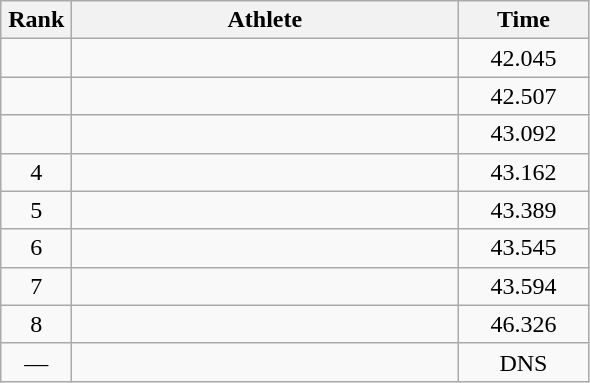<table class=wikitable style="text-align:center">
<tr>
<th width=40>Rank</th>
<th width=250>Athlete</th>
<th width=80>Time</th>
</tr>
<tr>
<td></td>
<td align=left></td>
<td>42.045</td>
</tr>
<tr>
<td></td>
<td align=left></td>
<td>42.507</td>
</tr>
<tr>
<td></td>
<td align=left></td>
<td>43.092</td>
</tr>
<tr>
<td>4</td>
<td align=left></td>
<td>43.162</td>
</tr>
<tr>
<td>5</td>
<td align=left></td>
<td>43.389</td>
</tr>
<tr>
<td>6</td>
<td align=left></td>
<td>43.545</td>
</tr>
<tr>
<td>7</td>
<td align=left></td>
<td>43.594</td>
</tr>
<tr>
<td>8</td>
<td align=left></td>
<td>46.326</td>
</tr>
<tr>
<td>—</td>
<td align=left></td>
<td>DNS</td>
</tr>
</table>
